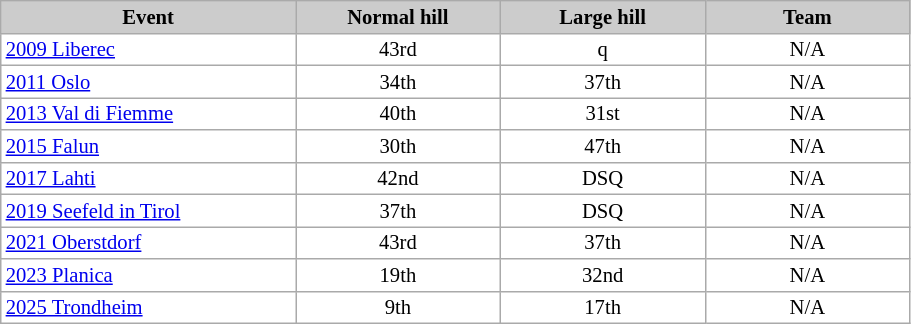<table class="wikitable plainrowheaders" style="background:#fff; font-size:86%; line-height:15px; border:gray solid 1px; border-collapse:collapse;">
<tr style="background:#ccc; text-align:center;">
<th scope="col" style="background:#ccc; width:190px;">Event</th>
<th scope="col" style="background:#ccc; width:130px;">Normal hill</th>
<th scope="col" style="background:#ccc; width:130px;">Large hill</th>
<th scope="col" style="background:#ccc; width:130px;">Team</th>
</tr>
<tr>
<td align=left> <a href='#'>2009 Liberec</a></td>
<td align=center>43rd</td>
<td align=center>q</td>
<td align=center>N/A</td>
</tr>
<tr>
<td align=left> <a href='#'>2011 Oslo</a></td>
<td align=center>34th</td>
<td align=center>37th</td>
<td align=center>N/A</td>
</tr>
<tr>
<td align=left> <a href='#'>2013 Val di Fiemme</a></td>
<td align=center>40th</td>
<td align=center>31st</td>
<td align=center>N/A</td>
</tr>
<tr>
<td align=left> <a href='#'>2015 Falun</a></td>
<td align=center>30th</td>
<td align=center>47th</td>
<td align=center>N/A</td>
</tr>
<tr>
<td align=left> <a href='#'>2017 Lahti</a></td>
<td align=center>42nd</td>
<td align=center>DSQ</td>
<td align=center>N/A</td>
</tr>
<tr>
<td align=left> <a href='#'>2019 Seefeld in Tirol</a></td>
<td align=center>37th</td>
<td align=center>DSQ</td>
<td align=center>N/A</td>
</tr>
<tr>
<td align=left> <a href='#'>2021 Oberstdorf</a></td>
<td align=center>43rd</td>
<td align=center>37th</td>
<td align=center>N/A</td>
</tr>
<tr>
<td align=left> <a href='#'>2023 Planica</a></td>
<td align=center>19th</td>
<td align=center>32nd</td>
<td align=center>N/A</td>
</tr>
<tr>
<td align=left> <a href='#'>2025 Trondheim</a></td>
<td align=center>9th</td>
<td align=center>17th</td>
<td align=center>N/A</td>
</tr>
</table>
